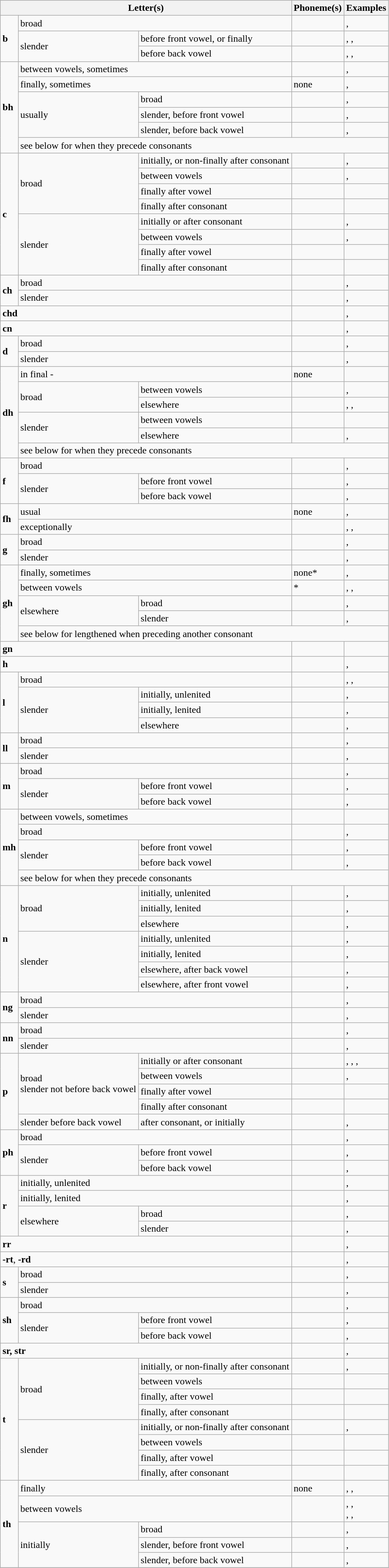<table class="wikitable">
<tr>
<th colspan=3>Letter(s)</th>
<th>Phoneme(s)</th>
<th>Examples</th>
</tr>
<tr>
<td rowspan=3><strong>b</strong></td>
<td colspan=2>broad</td>
<td></td>
<td> ,  </td>
</tr>
<tr>
<td rowspan=2>slender</td>
<td>before front vowel, or finally</td>
<td></td>
<td> ,  ,  </td>
</tr>
<tr>
<td>before back vowel</td>
<td></td>
<td> ,  ,  </td>
</tr>
<tr>
<td rowspan=6><strong>bh</strong></td>
<td colspan=2>between vowels, sometimes</td>
<td></td>
<td> ,  </td>
</tr>
<tr>
<td colspan=2>finally, sometimes</td>
<td>none</td>
<td> ,  </td>
</tr>
<tr>
<td rowspan=3>usually</td>
<td>broad</td>
<td></td>
<td> ,  </td>
</tr>
<tr>
<td>slender, before front vowel</td>
<td></td>
<td> ,  </td>
</tr>
<tr>
<td>slender, before back vowel</td>
<td></td>
<td> ,  </td>
</tr>
<tr>
<td colspan=4>see below for <a href='#'></a> when they precede consonants</td>
</tr>
<tr>
<td rowspan=8><strong>c</strong></td>
<td rowspan=4>broad</td>
<td>initially, or non-finally after consonant</td>
<td></td>
<td> ,  </td>
</tr>
<tr>
<td>between vowels</td>
<td></td>
<td> ,  </td>
</tr>
<tr>
<td>finally after vowel</td>
<td></td>
<td> </td>
</tr>
<tr>
<td>finally after consonant</td>
<td></td>
<td> </td>
</tr>
<tr>
<td rowspan=4>slender</td>
<td>initially or after consonant</td>
<td></td>
<td> ,  </td>
</tr>
<tr>
<td>between vowels</td>
<td></td>
<td> ,  </td>
</tr>
<tr>
<td>finally after vowel</td>
<td></td>
<td> </td>
</tr>
<tr>
<td>finally after consonant</td>
<td></td>
<td> </td>
</tr>
<tr>
<td rowspan=2><strong>ch</strong></td>
<td colspan=2>broad</td>
<td></td>
<td> ,  </td>
</tr>
<tr>
<td colspan=2>slender</td>
<td></td>
<td> ,  </td>
</tr>
<tr>
<td colspan=3><strong>chd</strong></td>
<td></td>
<td> ,  </td>
</tr>
<tr>
<td colspan=3><strong>cn</strong></td>
<td></td>
<td> ,  </td>
</tr>
<tr>
<td rowspan=2><strong>d</strong></td>
<td colspan=2>broad</td>
<td></td>
<td> ,  </td>
</tr>
<tr>
<td colspan=2>slender</td>
<td></td>
<td> ,  </td>
</tr>
<tr>
<td rowspan=6><strong>dh</strong></td>
<td colspan=2>in final -</td>
<td>none</td>
<td> </td>
</tr>
<tr>
<td rowspan=2>broad</td>
<td>between vowels</td>
<td> <br></td>
<td> ,   <br>  </td>
</tr>
<tr>
<td>elsewhere</td>
<td></td>
<td> ,  ,  </td>
</tr>
<tr>
<td rowspan=2>slender</td>
<td>between vowels</td>
<td></td>
<td> </td>
</tr>
<tr>
<td>elsewhere</td>
<td></td>
<td> ,  </td>
</tr>
<tr>
<td colspan=4>see below for <a href='#'></a> when they precede consonants</td>
</tr>
<tr>
<td rowspan=3><strong>f</strong></td>
<td colspan=2>broad</td>
<td></td>
<td> ,  </td>
</tr>
<tr>
<td rowspan=2>slender</td>
<td>before front vowel</td>
<td></td>
<td> ,  </td>
</tr>
<tr>
<td>before back vowel</td>
<td></td>
<td> ,  </td>
</tr>
<tr>
<td rowspan=2><strong>fh</strong></td>
<td colspan=2>usual</td>
<td>none</td>
<td> ,  </td>
</tr>
<tr>
<td colspan=2>exceptionally</td>
<td></td>
<td> ,  ,  </td>
</tr>
<tr>
<td rowspan=2><strong>g</strong></td>
<td colspan=2>broad</td>
<td></td>
<td> ,  </td>
</tr>
<tr>
<td colspan=2>slender</td>
<td></td>
<td> ,  </td>
</tr>
<tr>
<td rowspan=5><strong>gh</strong></td>
<td colspan=2>finally, sometimes</td>
<td>none*</td>
<td> ,  </td>
</tr>
<tr>
<td colspan=2>between vowels</td>
<td>* <br></td>
<td> ,  ,   <br>  </td>
</tr>
<tr>
<td rowspan=2>elsewhere</td>
<td>broad</td>
<td></td>
<td> ,  </td>
</tr>
<tr>
<td>slender</td>
<td></td>
<td> ,  </td>
</tr>
<tr>
<td colspan=4>see below for lengthened <a href='#'></a> when preceding another consonant</td>
</tr>
<tr>
<td colspan=3><strong>gn</strong></td>
<td></td>
<td> </td>
</tr>
<tr>
<td colspan=3><strong>h</strong></td>
<td></td>
<td> ,  </td>
</tr>
<tr>
<td rowspan=4><strong>l</strong></td>
<td colspan=2>broad</td>
<td></td>
<td> ,  ,  </td>
</tr>
<tr>
<td rowspan=3>slender</td>
<td>initially, unlenited</td>
<td></td>
<td> ,  </td>
</tr>
<tr>
<td>initially, lenited</td>
<td></td>
<td> ,  </td>
</tr>
<tr>
<td>elsewhere</td>
<td></td>
<td> ,  </td>
</tr>
<tr>
<td rowspan=2><strong>ll</strong></td>
<td colspan=2>broad</td>
<td></td>
<td> ,  </td>
</tr>
<tr>
<td colspan=2>slender</td>
<td></td>
<td> ,  </td>
</tr>
<tr>
<td rowspan=3><strong>m</strong></td>
<td colspan=2>broad</td>
<td></td>
<td> ,  </td>
</tr>
<tr>
<td rowspan=2>slender</td>
<td>before front vowel</td>
<td></td>
<td> ,  </td>
</tr>
<tr>
<td>before back vowel</td>
<td></td>
<td> ,  </td>
</tr>
<tr>
<td rowspan=5><strong>mh</strong></td>
<td colspan=2>between vowels, sometimes</td>
<td></td>
<td> </td>
</tr>
<tr>
<td colspan=2>broad</td>
<td></td>
<td> ,  </td>
</tr>
<tr>
<td rowspan=2>slender</td>
<td>before front vowel</td>
<td></td>
<td> ,  </td>
</tr>
<tr>
<td>before back vowel</td>
<td></td>
<td> ,  </td>
</tr>
<tr>
<td colspan=4>see below for <a href='#'></a> when they precede consonants</td>
</tr>
<tr>
<td rowspan=7><strong>n</strong></td>
<td rowspan=3>broad</td>
<td>initially, unlenited</td>
<td></td>
<td> ,  </td>
</tr>
<tr>
<td>initially, lenited</td>
<td></td>
<td> ,  </td>
</tr>
<tr>
<td>elsewhere</td>
<td></td>
<td> ,  </td>
</tr>
<tr>
<td rowspan=4>slender</td>
<td>initially, unlenited</td>
<td></td>
<td> ,  </td>
</tr>
<tr>
<td>initially, lenited</td>
<td></td>
<td> ,  </td>
</tr>
<tr>
<td>elsewhere, after back vowel</td>
<td></td>
<td> ,  </td>
</tr>
<tr>
<td>elsewhere, after front vowel</td>
<td></td>
<td> ,  </td>
</tr>
<tr>
<td rowspan=2><strong>ng</strong></td>
<td colspan=2>broad</td>
<td></td>
<td> ,  </td>
</tr>
<tr>
<td colspan=2>slender</td>
<td></td>
<td> ,  </td>
</tr>
<tr>
<td rowspan=2><strong>nn</strong></td>
<td colspan=2>broad</td>
<td></td>
<td> ,  </td>
</tr>
<tr>
<td colspan=2>slender</td>
<td></td>
<td> ,  </td>
</tr>
<tr>
<td rowspan="5"><strong>p</strong></td>
<td rowspan=4>broad <br> slender not before back vowel</td>
<td>initially or after consonant</td>
<td></td>
<td> ,  ,  ,</td>
</tr>
<tr>
<td>between vowels</td>
<td></td>
<td> ,  </td>
</tr>
<tr>
<td>finally after vowel</td>
<td></td>
<td> </td>
</tr>
<tr>
<td>finally after consonant</td>
<td></td>
<td> </td>
</tr>
<tr>
<td>slender before back vowel</td>
<td>after consonant, or initially</td>
<td></td>
<td> ,  </td>
</tr>
<tr>
<td rowspan=3><strong>ph</strong></td>
<td colspan=2>broad</td>
<td></td>
<td> ,  </td>
</tr>
<tr>
<td rowspan=2>slender</td>
<td>before front vowel</td>
<td></td>
<td> ,  </td>
</tr>
<tr>
<td>before back vowel</td>
<td></td>
<td> ,  </td>
</tr>
<tr>
<td rowspan=4><strong>r</strong></td>
<td colspan=2>initially, unlenited</td>
<td></td>
<td> ,  </td>
</tr>
<tr>
<td colspan=2>initially, lenited</td>
<td></td>
<td> ,  </td>
</tr>
<tr>
<td rowspan=2>elsewhere</td>
<td>broad</td>
<td></td>
<td> ,  </td>
</tr>
<tr>
<td>slender</td>
<td></td>
<td> ,  </td>
</tr>
<tr>
<td colspan=3><strong>rr</strong></td>
<td></td>
<td> ,  </td>
</tr>
<tr>
<td colspan=3><strong>-rt</strong>, <strong>-rd</strong></td>
<td></td>
<td> ,  </td>
</tr>
<tr>
<td rowspan=2><strong>s</strong></td>
<td colspan=2>broad</td>
<td></td>
<td> ,  </td>
</tr>
<tr>
<td colspan=2>slender</td>
<td></td>
<td> ,  </td>
</tr>
<tr>
<td rowspan=3><strong>sh</strong></td>
<td colspan=2>broad</td>
<td></td>
<td> ,  </td>
</tr>
<tr>
<td rowspan=2>slender</td>
<td>before front vowel</td>
<td></td>
<td> ,  </td>
</tr>
<tr>
<td>before back vowel</td>
<td></td>
<td> ,  </td>
</tr>
<tr>
<td colspan=3><strong>sr, str</strong></td>
<td></td>
<td> ,  </td>
</tr>
<tr>
<td rowspan=8><strong>t</strong></td>
<td rowspan=4>broad</td>
<td>initially, or non-finally after consonant</td>
<td></td>
<td> ,  </td>
</tr>
<tr>
<td>between vowels</td>
<td></td>
<td> </td>
</tr>
<tr>
<td>finally, after vowel</td>
<td></td>
<td> </td>
</tr>
<tr>
<td>finally, after consonant</td>
<td></td>
<td></td>
</tr>
<tr>
<td rowspan=4>slender</td>
<td>initially, or non-finally after consonant</td>
<td></td>
<td> ,  </td>
</tr>
<tr>
<td>between vowels</td>
<td></td>
<td> </td>
</tr>
<tr>
<td>finally, after vowel</td>
<td></td>
<td> </td>
</tr>
<tr>
<td>finally, after consonant</td>
<td></td>
<td> </td>
</tr>
<tr>
<td rowspan=5><strong>th</strong></td>
<td colspan=2>finally</td>
<td>none</td>
<td> ,  ,  </td>
</tr>
<tr>
<td colspan=2>between vowels</td>
<td> <br></td>
<td> ,  ,   <br>  ,  ,  </td>
</tr>
<tr>
<td rowspan=3>initially</td>
<td>broad</td>
<td></td>
<td> ,  </td>
</tr>
<tr>
<td>slender, before front vowel</td>
<td></td>
<td> ,  </td>
</tr>
<tr>
<td>slender, before back vowel</td>
<td></td>
<td> ,  </td>
</tr>
<tr>
</tr>
</table>
